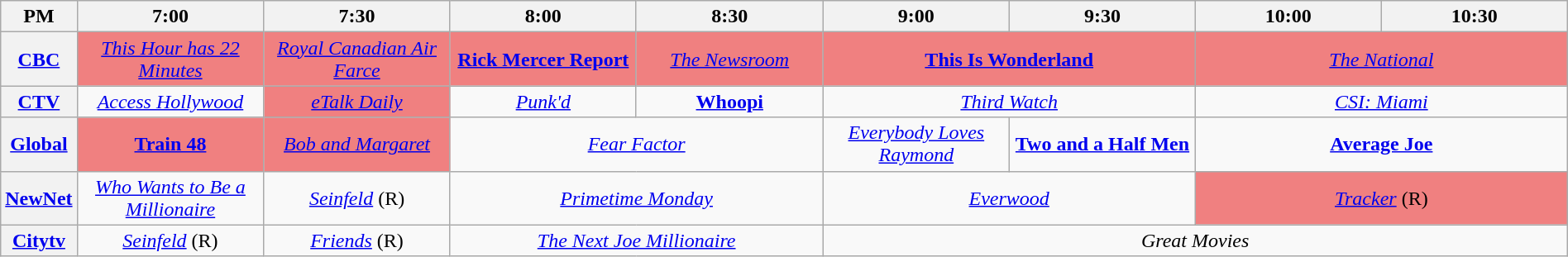<table class="wikitable" width="100%">
<tr>
<th width="4%">PM</th>
<th width="12%">7:00</th>
<th width="12%">7:30</th>
<th width="12%">8:00</th>
<th width="12%">8:30</th>
<th width="12%">9:00</th>
<th width="12%">9:30</th>
<th width="12%">10:00</th>
<th width="12%">10:30</th>
</tr>
<tr align="center">
<th><a href='#'>CBC</a></th>
<td colspan="1" align=center bgcolor="#F08080"><em><a href='#'>This Hour has 22 Minutes</a></em></td>
<td colspan="1" align=center bgcolor="#F08080"><em><a href='#'>Royal Canadian Air Farce</a></em></td>
<td colspan="1" align=center bgcolor="#F08080"><strong><a href='#'>Rick Mercer Report</a></strong></td>
<td colspan="1" align=center bgcolor="#F08080"><em><a href='#'>The Newsroom</a></em></td>
<td colspan="2" align=center bgcolor="#F08080"><strong><a href='#'>This Is Wonderland</a></strong></td>
<td colspan="2" align=center bgcolor="#F08080"><em><a href='#'>The National</a></em></td>
</tr>
<tr align="center">
<th><a href='#'>CTV</a></th>
<td colspan="1" align=center><em><a href='#'>Access Hollywood</a></em></td>
<td colspan="1" align=center bgcolor="#F08080"><em><a href='#'>eTalk Daily</a></em></td>
<td colspan="1" align=center><em><a href='#'>Punk'd</a></em></td>
<td colspan="1" align=center><strong><a href='#'>Whoopi</a></strong></td>
<td colspan="2" align=center><em><a href='#'>Third Watch</a></em></td>
<td colspan="2" align=center><em><a href='#'>CSI: Miami</a></em></td>
</tr>
<tr align="center">
<th><a href='#'>Global</a></th>
<td colspan="1" align=center bgcolor="#F08080"><strong><a href='#'>Train 48</a></strong></td>
<td colspan="1" align=center bgcolor="#F08080"><em><a href='#'>Bob and Margaret</a></em></td>
<td colspan="2" align=center><em><a href='#'>Fear Factor</a></em></td>
<td colspan="1" align=center><em><a href='#'>Everybody Loves Raymond</a></em></td>
<td colspan="1" align=center><strong><a href='#'>Two and a Half Men</a></strong></td>
<td colspan="2" align=center><strong><a href='#'>Average Joe</a></strong></td>
</tr>
<tr align="center">
<th><a href='#'>NewNet</a></th>
<td colspan="1" align=center><em><a href='#'>Who Wants to Be a Millionaire</a></em></td>
<td colspan="1" align=center><em><a href='#'>Seinfeld</a></em> (R)</td>
<td colspan="2" align=center><em><a href='#'>Primetime Monday</a></em></td>
<td colspan="2" align=center><em><a href='#'>Everwood</a></em></td>
<td colspan="2" align=center bgcolor="#F08080"><em><a href='#'>Tracker</a></em> (R)</td>
</tr>
<tr align="center">
<th><a href='#'>Citytv</a></th>
<td colspan="1" align=center><em><a href='#'>Seinfeld</a></em> (R)</td>
<td colspan="1" align=center><em><a href='#'>Friends</a></em> (R)</td>
<td colspan="2" align=center><em><a href='#'>The Next Joe Millionaire</a></em></td>
<td colspan="4" align=center><em>Great Movies</em></td>
</tr>
</table>
